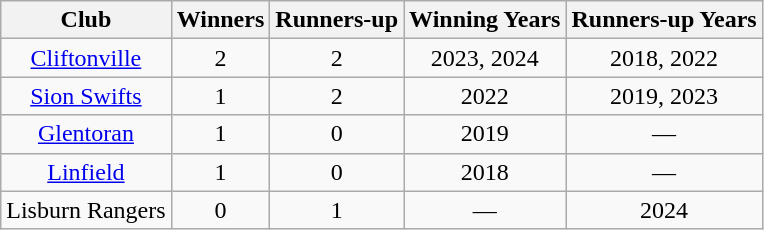<table class="wikitable sortable" style="text-align: center;">
<tr>
<th>Club</th>
<th>Winners</th>
<th>Runners-up</th>
<th>Winning Years</th>
<th>Runners-up Years</th>
</tr>
<tr>
<td><a href='#'>Cliftonville</a></td>
<td>2</td>
<td>2</td>
<td>2023, 2024</td>
<td>2018, 2022</td>
</tr>
<tr>
<td><a href='#'>Sion Swifts</a></td>
<td>1</td>
<td>2</td>
<td>2022</td>
<td>2019, 2023</td>
</tr>
<tr>
<td><a href='#'>Glentoran</a></td>
<td>1</td>
<td>0</td>
<td>2019</td>
<td>—</td>
</tr>
<tr>
<td><a href='#'>Linfield</a></td>
<td>1</td>
<td>0</td>
<td>2018</td>
<td>—</td>
</tr>
<tr>
<td>Lisburn Rangers</td>
<td>0</td>
<td>1</td>
<td>—</td>
<td>2024</td>
</tr>
</table>
